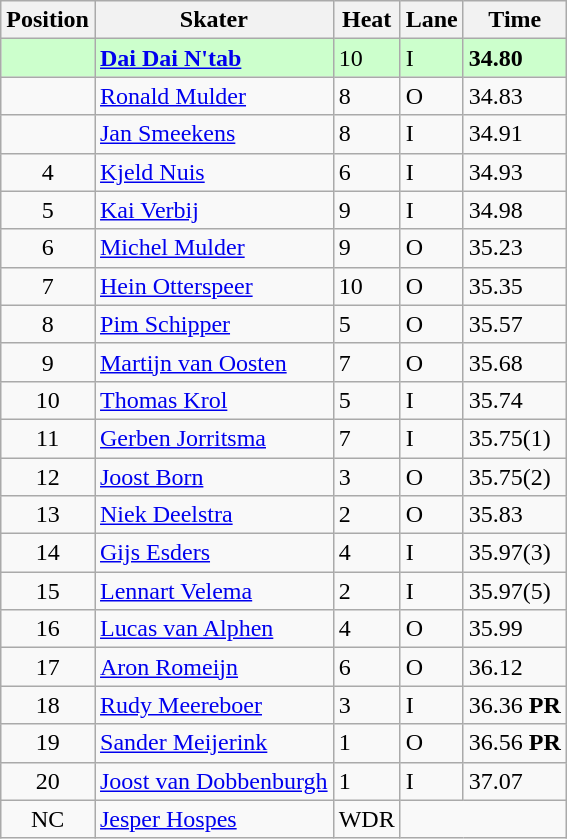<table class="wikitable">
<tr>
<th>Position</th>
<th>Skater</th>
<th>Heat</th>
<th>Lane</th>
<th>Time</th>
</tr>
<tr bgcolor=ccffcc>
<td align="center"></td>
<td><strong><a href='#'>Dai Dai N'tab</a></strong></td>
<td>10</td>
<td>I</td>
<td><strong>34.80</strong></td>
</tr>
<tr>
<td align="center"></td>
<td><a href='#'>Ronald Mulder</a></td>
<td>8</td>
<td>O</td>
<td>34.83</td>
</tr>
<tr>
<td align="center"></td>
<td><a href='#'>Jan Smeekens</a></td>
<td>8</td>
<td>I</td>
<td>34.91</td>
</tr>
<tr>
<td align="center">4</td>
<td><a href='#'>Kjeld Nuis</a></td>
<td>6</td>
<td>I</td>
<td>34.93</td>
</tr>
<tr>
<td align="center">5</td>
<td><a href='#'>Kai Verbij</a></td>
<td>9</td>
<td>I</td>
<td>34.98</td>
</tr>
<tr>
<td align="center">6</td>
<td><a href='#'>Michel Mulder</a></td>
<td>9</td>
<td>O</td>
<td>35.23</td>
</tr>
<tr>
<td align="center">7</td>
<td><a href='#'>Hein Otterspeer</a></td>
<td>10</td>
<td>O</td>
<td>35.35</td>
</tr>
<tr>
<td align="center">8</td>
<td><a href='#'>Pim Schipper</a></td>
<td>5</td>
<td>O</td>
<td>35.57</td>
</tr>
<tr>
<td align="center">9</td>
<td><a href='#'>Martijn van Oosten</a></td>
<td>7</td>
<td>O</td>
<td>35.68</td>
</tr>
<tr>
<td align="center">10</td>
<td><a href='#'>Thomas Krol</a></td>
<td>5</td>
<td>I</td>
<td>35.74</td>
</tr>
<tr>
<td align="center">11</td>
<td><a href='#'>Gerben Jorritsma</a></td>
<td>7</td>
<td>I</td>
<td>35.75(1)</td>
</tr>
<tr>
<td align="center">12</td>
<td><a href='#'>Joost Born</a></td>
<td>3</td>
<td>O</td>
<td>35.75(2)</td>
</tr>
<tr>
<td align="center">13</td>
<td><a href='#'>Niek Deelstra</a></td>
<td>2</td>
<td>O</td>
<td>35.83</td>
</tr>
<tr>
<td align="center">14</td>
<td><a href='#'>Gijs Esders</a></td>
<td>4</td>
<td>I</td>
<td>35.97(3)</td>
</tr>
<tr>
<td align="center">15</td>
<td><a href='#'>Lennart Velema</a></td>
<td>2</td>
<td>I</td>
<td>35.97(5)</td>
</tr>
<tr>
<td align="center">16</td>
<td><a href='#'>Lucas van Alphen</a></td>
<td>4</td>
<td>O</td>
<td>35.99</td>
</tr>
<tr>
<td align="center">17</td>
<td><a href='#'>Aron Romeijn</a></td>
<td>6</td>
<td>O</td>
<td>36.12</td>
</tr>
<tr>
<td align="center">18</td>
<td><a href='#'>Rudy Meereboer</a></td>
<td>3</td>
<td>I</td>
<td>36.36 <strong>PR</strong></td>
</tr>
<tr>
<td align="center">19</td>
<td><a href='#'>Sander Meijerink</a></td>
<td>1</td>
<td>O</td>
<td>36.56 <strong>PR</strong></td>
</tr>
<tr>
<td align="center">20</td>
<td><a href='#'>Joost van Dobbenburgh</a></td>
<td>1</td>
<td>I</td>
<td>37.07</td>
</tr>
<tr>
<td align="center">NC</td>
<td><a href='#'>Jesper Hospes</a></td>
<td>WDR</td>
</tr>
</table>
